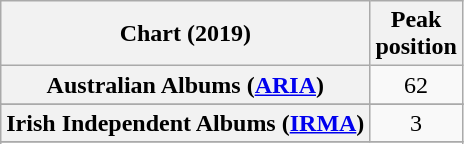<table class="wikitable sortable plainrowheaders" style="text-align:center">
<tr>
<th scope="col">Chart (2019)</th>
<th scope="col">Peak<br>position</th>
</tr>
<tr>
<th scope="row">Australian Albums (<a href='#'>ARIA</a>)</th>
<td>62</td>
</tr>
<tr>
</tr>
<tr>
</tr>
<tr>
</tr>
<tr>
</tr>
<tr>
</tr>
<tr>
<th scope="row">Irish Independent Albums (<a href='#'>IRMA</a>)</th>
<td>3</td>
</tr>
<tr>
</tr>
<tr>
</tr>
<tr>
</tr>
<tr>
</tr>
<tr>
</tr>
<tr>
</tr>
<tr>
</tr>
</table>
